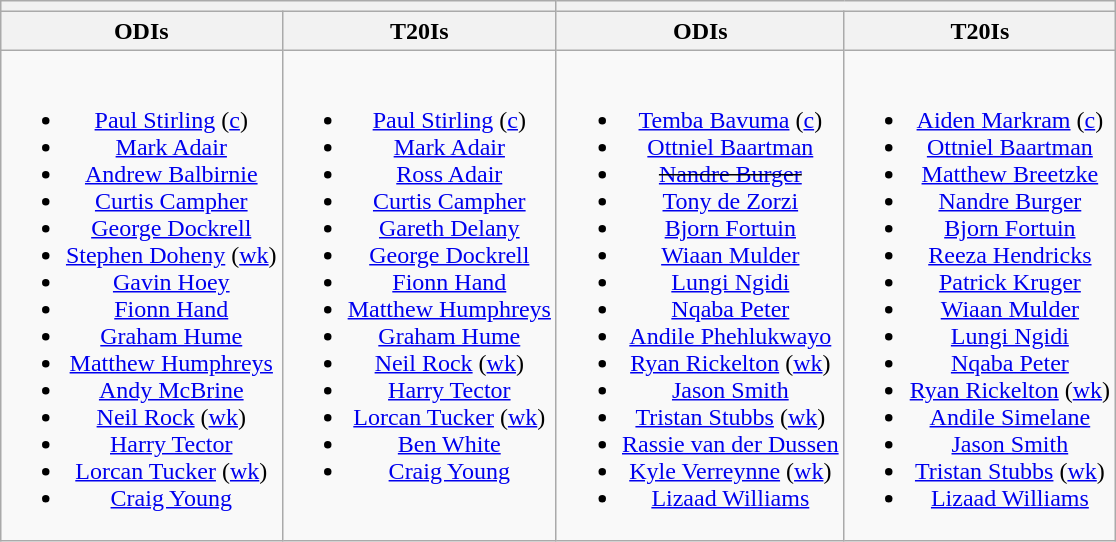<table class="wikitable" style="text-align:center; margin:auto">
<tr>
<th colspan=2></th>
<th colspan=2></th>
</tr>
<tr>
<th>ODIs</th>
<th>T20Is</th>
<th>ODIs</th>
<th>T20Is</th>
</tr>
<tr style="vertical-align:top">
<td><br><ul><li><a href='#'>Paul Stirling</a> (<a href='#'>c</a>)</li><li><a href='#'>Mark Adair</a></li><li><a href='#'>Andrew Balbirnie</a></li><li><a href='#'>Curtis Campher</a></li><li><a href='#'>George Dockrell</a></li><li><a href='#'>Stephen Doheny</a> (<a href='#'>wk</a>)</li><li><a href='#'>Gavin Hoey</a></li><li><a href='#'>Fionn Hand</a></li><li><a href='#'>Graham Hume</a></li><li><a href='#'>Matthew Humphreys</a></li><li><a href='#'>Andy McBrine</a></li><li><a href='#'>Neil Rock</a> (<a href='#'>wk</a>)</li><li><a href='#'>Harry Tector</a></li><li><a href='#'>Lorcan Tucker</a> (<a href='#'>wk</a>)</li><li><a href='#'>Craig Young</a></li></ul></td>
<td><br><ul><li><a href='#'>Paul Stirling</a> (<a href='#'>c</a>)</li><li><a href='#'>Mark Adair</a></li><li><a href='#'>Ross Adair</a></li><li><a href='#'>Curtis Campher</a></li><li><a href='#'>Gareth Delany</a></li><li><a href='#'>George Dockrell</a></li><li><a href='#'>Fionn Hand</a></li><li><a href='#'>Matthew Humphreys</a></li><li><a href='#'>Graham Hume</a></li><li><a href='#'>Neil Rock</a> (<a href='#'>wk</a>)</li><li><a href='#'>Harry Tector</a></li><li><a href='#'>Lorcan Tucker</a> (<a href='#'>wk</a>)</li><li><a href='#'>Ben White</a></li><li><a href='#'>Craig Young</a></li></ul></td>
<td><br><ul><li><a href='#'>Temba Bavuma</a> (<a href='#'>c</a>)</li><li><a href='#'>Ottniel Baartman</a></li><li><s><a href='#'>Nandre Burger</a></s></li><li><a href='#'>Tony de Zorzi</a></li><li><a href='#'>Bjorn Fortuin</a></li><li><a href='#'>Wiaan Mulder</a></li><li><a href='#'>Lungi Ngidi</a></li><li><a href='#'>Nqaba Peter</a></li><li><a href='#'>Andile Phehlukwayo</a></li><li><a href='#'>Ryan Rickelton</a> (<a href='#'>wk</a>)</li><li><a href='#'>Jason Smith</a></li><li><a href='#'>Tristan Stubbs</a> (<a href='#'>wk</a>)</li><li><a href='#'>Rassie van der Dussen</a></li><li><a href='#'>Kyle Verreynne</a> (<a href='#'>wk</a>)</li><li><a href='#'>Lizaad Williams</a></li></ul></td>
<td><br><ul><li><a href='#'>Aiden Markram</a> (<a href='#'>c</a>)</li><li><a href='#'>Ottniel Baartman</a></li><li><a href='#'>Matthew Breetzke</a></li><li><a href='#'>Nandre Burger</a></li><li><a href='#'>Bjorn Fortuin</a></li><li><a href='#'>Reeza Hendricks</a></li><li><a href='#'>Patrick Kruger</a></li><li><a href='#'>Wiaan Mulder</a></li><li><a href='#'>Lungi Ngidi</a></li><li><a href='#'>Nqaba Peter</a></li><li><a href='#'>Ryan Rickelton</a> (<a href='#'>wk</a>)</li><li><a href='#'>Andile Simelane</a></li><li><a href='#'>Jason Smith</a></li><li><a href='#'>Tristan Stubbs</a> (<a href='#'>wk</a>)</li><li><a href='#'>Lizaad Williams</a></li></ul></td>
</tr>
</table>
